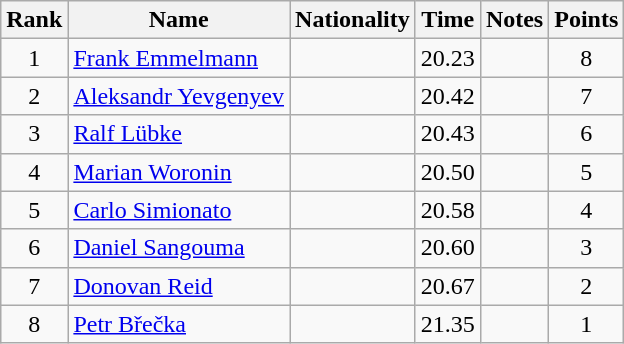<table class="wikitable sortable" style="text-align:center">
<tr>
<th>Rank</th>
<th>Name</th>
<th>Nationality</th>
<th>Time</th>
<th>Notes</th>
<th>Points</th>
</tr>
<tr>
<td>1</td>
<td align=left><a href='#'>Frank Emmelmann</a></td>
<td align=left></td>
<td>20.23</td>
<td></td>
<td>8</td>
</tr>
<tr>
<td>2</td>
<td align=left><a href='#'>Aleksandr Yevgenyev</a></td>
<td align=left></td>
<td>20.42</td>
<td></td>
<td>7</td>
</tr>
<tr>
<td>3</td>
<td align=left><a href='#'>Ralf Lübke</a></td>
<td align=left></td>
<td>20.43</td>
<td></td>
<td>6</td>
</tr>
<tr>
<td>4</td>
<td align=left><a href='#'>Marian Woronin</a></td>
<td align=left></td>
<td>20.50</td>
<td></td>
<td>5</td>
</tr>
<tr>
<td>5</td>
<td align=left><a href='#'>Carlo Simionato</a></td>
<td align=left></td>
<td>20.58</td>
<td></td>
<td>4</td>
</tr>
<tr>
<td>6</td>
<td align=left><a href='#'>Daniel Sangouma</a></td>
<td align=left></td>
<td>20.60</td>
<td></td>
<td>3</td>
</tr>
<tr>
<td>7</td>
<td align=left><a href='#'>Donovan Reid</a></td>
<td align=left></td>
<td>20.67</td>
<td></td>
<td>2</td>
</tr>
<tr>
<td>8</td>
<td align=left><a href='#'>Petr Břečka</a></td>
<td align=left></td>
<td>21.35</td>
<td></td>
<td>1</td>
</tr>
</table>
